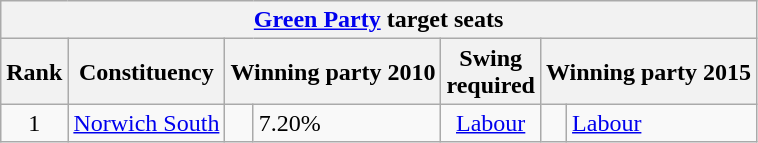<table class="wikitable plainrowheaders sortable" style="text-align:center">
<tr>
<th colspan="7"><a href='#'>Green Party</a> target seats</th>
</tr>
<tr>
<th>Rank</th>
<th>Constituency</th>
<th colspan="2">Winning party 2010</th>
<th>Swing<br>required</th>
<th colspan="2">Winning party 2015</th>
</tr>
<tr>
<td>1</td>
<td><a href='#'>Norwich South</a></td>
<td></td>
<td scope="row" style="text-align: left;">7.20%</td>
<td><a href='#'>Labour</a></td>
<td></td>
<td scope="row" style="text-align: left;"><a href='#'>Labour</a></td>
</tr>
</table>
